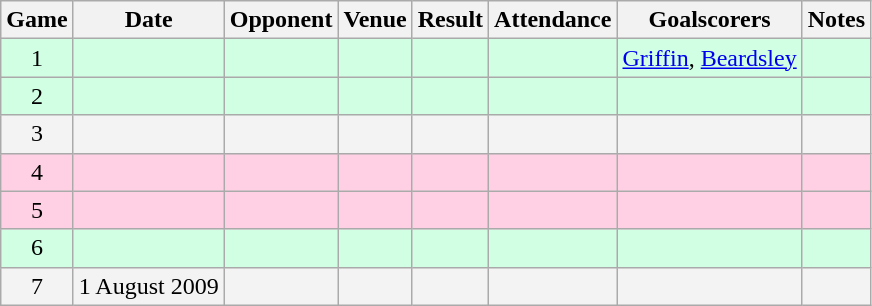<table class="wikitable">
<tr>
<th>Game</th>
<th>Date</th>
<th>Opponent</th>
<th>Venue</th>
<th>Result</th>
<th>Attendance</th>
<th>Goalscorers</th>
<th>Notes</th>
</tr>
<tr style="background: #d0ffe3;">
<td align="center">1</td>
<td></td>
<td></td>
<td></td>
<td></td>
<td></td>
<td><a href='#'>Griffin</a>, <a href='#'>Beardsley</a></td>
<td></td>
</tr>
<tr style="background: #d0ffe3;">
<td align="center">2</td>
<td></td>
<td></td>
<td></td>
<td></td>
<td></td>
<td></td>
<td></td>
</tr>
<tr style="background: #f3f3f3;">
<td align="center">3</td>
<td></td>
<td></td>
<td></td>
<td></td>
<td></td>
<td></td>
<td></td>
</tr>
<tr style="background: #ffd0e3;">
<td align="center">4</td>
<td></td>
<td></td>
<td></td>
<td></td>
<td></td>
<td></td>
<td></td>
</tr>
<tr style="background: #ffd0e3;">
<td align="center">5</td>
<td></td>
<td></td>
<td></td>
<td></td>
<td></td>
<td></td>
<td></td>
</tr>
<tr style="background: #d0ffe3;">
<td align="center">6</td>
<td></td>
<td></td>
<td></td>
<td></td>
<td></td>
<td></td>
<td></td>
</tr>
<tr style="background: #f3f3f3;">
<td align="center">7</td>
<td>1 August 2009</td>
<td></td>
<td></td>
<td></td>
<td></td>
<td></td>
<td></td>
</tr>
</table>
